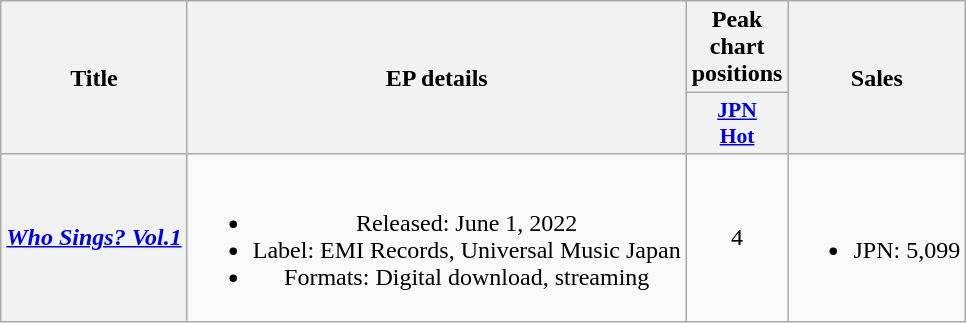<table class="wikitable plainrowheaders" style="text-align:center;">
<tr>
<th scope="col" rowspan="2">Title</th>
<th scope="col" rowspan="2">EP details</th>
<th scope="col">Peak chart positions</th>
<th scope="col" rowspan="2">Sales</th>
</tr>
<tr>
<th style="width:3em;font-size:90%;"><a href='#'>JPN<br>Hot</a><br></th>
</tr>
<tr>
<th scope="row"><em><a href='#'>Who Sings? Vol.1</a></em></th>
<td><br><ul><li>Released: June 1, 2022</li><li>Label: EMI Records, Universal Music Japan</li><li>Formats: Digital download, streaming</li></ul></td>
<td>4</td>
<td><br><ul><li>JPN: 5,099 </li></ul></td>
</tr>
</table>
